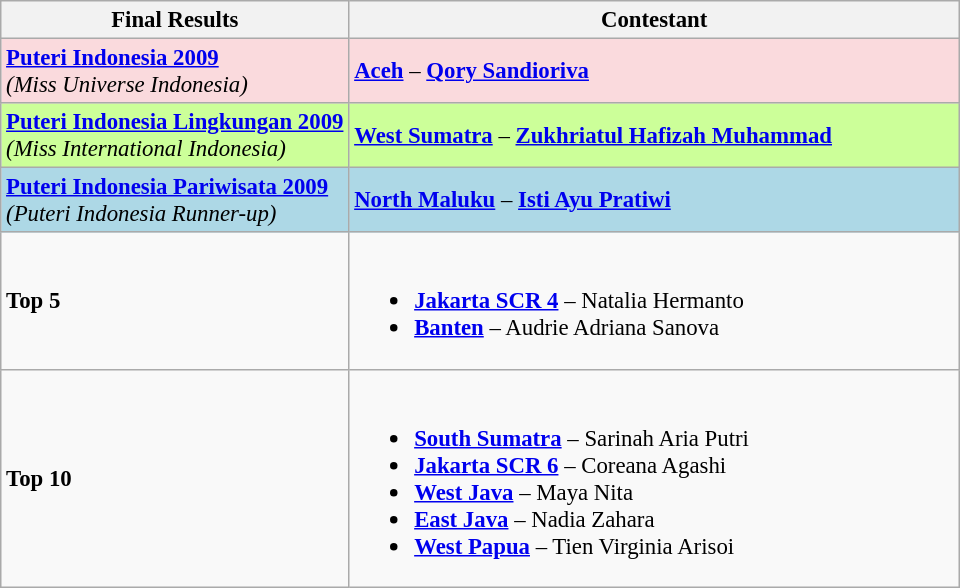<table class="wikitable sortable" style="font-size:95%;">
<tr>
<th width="225">Final Results</th>
<th width="400">Contestant</th>
</tr>
<tr>
<td style="background:#fadadd;"><strong><a href='#'>Puteri Indonesia 2009</a></strong><br><em>(Miss Universe Indonesia)</em></td>
<td style="background:#fadadd;"> <strong><a href='#'>Aceh</a></strong> – <strong><a href='#'>Qory Sandioriva</a></strong></td>
</tr>
<tr>
<td style="background:#ccff99;"><strong> <a href='#'>Puteri Indonesia Lingkungan 2009</a></strong><br><em>(Miss International Indonesia)</em></td>
<td style="background:#ccff99;"> <strong><a href='#'>West Sumatra</a></strong> – <strong><a href='#'>Zukhriatul Hafizah Muhammad</a></strong></td>
</tr>
<tr>
<td style="background:#ADD8E6;"><strong><a href='#'>Puteri Indonesia Pariwisata 2009</a></strong><br><em>(Puteri Indonesia Runner-up)</em></td>
<td style="background:#ADD8E6;"> <strong><a href='#'>North Maluku</a></strong> – <strong><a href='#'>Isti Ayu Pratiwi</a></strong></td>
</tr>
<tr>
<td><strong>Top 5</strong></td>
<td><br><ul><li> <strong> <a href='#'>Jakarta SCR 4</a> </strong> – Natalia Hermanto</li><li> <strong> <a href='#'>Banten</a> </strong> – Audrie Adriana Sanova</li></ul></td>
</tr>
<tr>
<td><strong>Top 10</strong></td>
<td><br><ul><li> <strong> <a href='#'>South Sumatra</a> </strong> – Sarinah Aria Putri</li><li> <strong> <a href='#'>Jakarta SCR 6</a> </strong> – Coreana Agashi</li><li> <strong> <a href='#'>West Java</a> </strong> – Maya Nita</li><li> <strong> <a href='#'>East Java</a> </strong> – Nadia Zahara</li><li> <strong> <a href='#'>West Papua</a> </strong> – Tien Virginia Arisoi</li></ul></td>
</tr>
</table>
